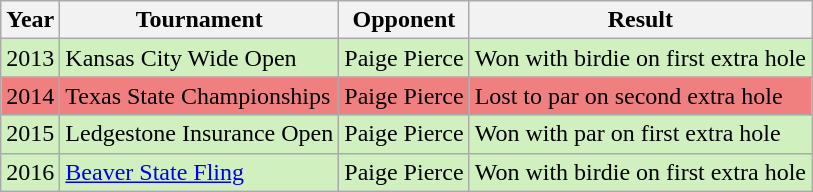<table class="wikitable">
<tr>
<th>Year</th>
<th>Tournament</th>
<th>Opponent</th>
<th>Result</th>
</tr>
<tr style="background:#d0f0c0;">
<td>2013</td>
<td>Kansas City Wide Open</td>
<td>Paige Pierce</td>
<td>Won with birdie on first extra hole </td>
</tr>
<tr style="background:#f08080;">
<td>2014</td>
<td>Texas State Championships</td>
<td>Paige Pierce</td>
<td>Lost to par on second extra hole </td>
</tr>
<tr style="background:#d0f0c0;">
<td>2015</td>
<td>Ledgestone Insurance Open</td>
<td>Paige Pierce</td>
<td>Won with par on first extra hole </td>
</tr>
<tr style="background:#d0f0c0;">
<td>2016</td>
<td><a href='#'>Beaver State Fling</a></td>
<td>Paige Pierce</td>
<td>Won with birdie on first extra hole </td>
</tr>
</table>
